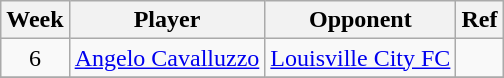<table class=wikitable>
<tr>
<th>Week</th>
<th>Player</th>
<th>Opponent</th>
<th>Ref</th>
</tr>
<tr>
<td align=center>6</td>
<td> <a href='#'>Angelo Cavalluzzo</a></td>
<td><a href='#'>Louisville City FC</a></td>
<td></td>
</tr>
<tr>
</tr>
</table>
